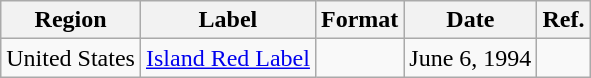<table class="wikitable">
<tr>
<th>Region</th>
<th>Label</th>
<th>Format</th>
<th>Date</th>
<th>Ref.</th>
</tr>
<tr>
<td>United States</td>
<td><a href='#'>Island Red Label</a></td>
<td></td>
<td>June 6, 1994</td>
<td></td>
</tr>
</table>
